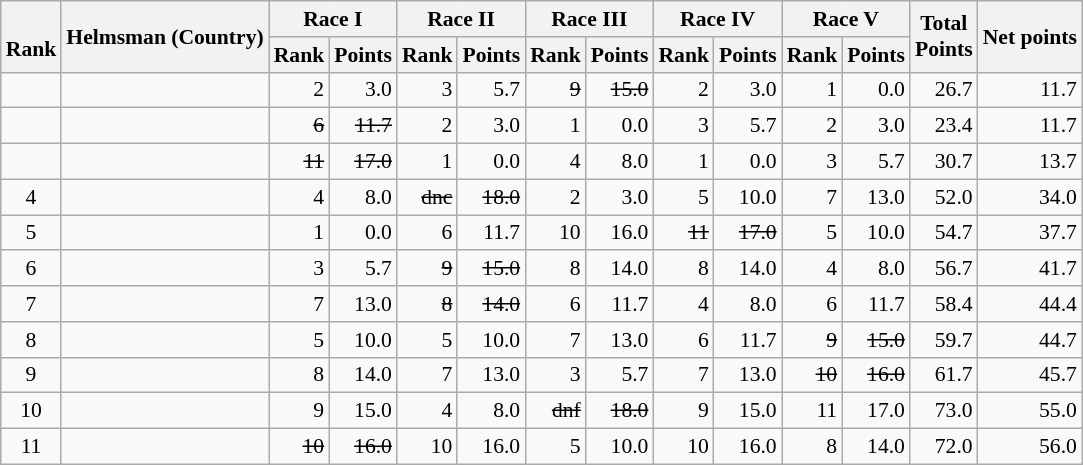<table class="wikitable" style="text-align:right; font-size:90%">
<tr>
<th rowspan=2><br>Rank</th>
<th rowspan=2>Helmsman (Country)</th>
<th colspan=2>Race I</th>
<th colspan=2>Race II</th>
<th colspan=2>Race III</th>
<th colspan=2>Race IV</th>
<th colspan=2>Race V</th>
<th rowspan=2>Total <br>Points <br></th>
<th rowspan=2>Net points</th>
</tr>
<tr>
<th>Rank</th>
<th>Points</th>
<th>Rank</th>
<th>Points</th>
<th>Rank</th>
<th>Points</th>
<th>Rank</th>
<th>Points</th>
<th>Rank</th>
<th>Points</th>
</tr>
<tr style="vertical-align:top;">
<td align=center></td>
<td align=left></td>
<td>2</td>
<td>3.0</td>
<td>3</td>
<td>5.7</td>
<td><s>9</s></td>
<td><s>15.0</s></td>
<td>2</td>
<td>3.0</td>
<td>1</td>
<td>0.0</td>
<td>26.7</td>
<td>11.7</td>
</tr>
<tr>
<td align=center></td>
<td align=left></td>
<td><s>6</s></td>
<td><s>11.7</s></td>
<td>2</td>
<td>3.0</td>
<td>1</td>
<td>0.0</td>
<td>3</td>
<td>5.7</td>
<td>2</td>
<td>3.0</td>
<td>23.4</td>
<td>11.7</td>
</tr>
<tr>
<td align=center></td>
<td align=left></td>
<td><s>11</s></td>
<td><s>17.0</s></td>
<td>1</td>
<td>0.0</td>
<td>4</td>
<td>8.0</td>
<td>1</td>
<td>0.0</td>
<td>3</td>
<td>5.7</td>
<td>30.7</td>
<td>13.7</td>
</tr>
<tr>
<td align=center>4</td>
<td align=left></td>
<td>4</td>
<td>8.0</td>
<td><s>dnc</s></td>
<td><s>18.0</s></td>
<td>2</td>
<td>3.0</td>
<td>5</td>
<td>10.0</td>
<td>7</td>
<td>13.0</td>
<td>52.0</td>
<td>34.0</td>
</tr>
<tr>
<td align=center>5</td>
<td align=left></td>
<td>1</td>
<td>0.0</td>
<td>6</td>
<td>11.7</td>
<td>10</td>
<td>16.0</td>
<td><s>11</s></td>
<td><s>17.0</s></td>
<td>5</td>
<td>10.0</td>
<td>54.7</td>
<td>37.7</td>
</tr>
<tr>
<td align=center>6</td>
<td align=left></td>
<td>3</td>
<td>5.7</td>
<td><s>9</s></td>
<td><s>15.0</s></td>
<td>8</td>
<td>14.0</td>
<td>8</td>
<td>14.0</td>
<td>4</td>
<td>8.0</td>
<td>56.7</td>
<td>41.7</td>
</tr>
<tr>
<td align=center>7</td>
<td align=left></td>
<td>7</td>
<td>13.0</td>
<td><s>8</s></td>
<td><s>14.0</s></td>
<td>6</td>
<td>11.7</td>
<td>4</td>
<td>8.0</td>
<td>6</td>
<td>11.7</td>
<td>58.4</td>
<td>44.4</td>
</tr>
<tr>
<td align=center>8</td>
<td align=left></td>
<td>5</td>
<td>10.0</td>
<td>5</td>
<td>10.0</td>
<td>7</td>
<td>13.0</td>
<td>6</td>
<td>11.7</td>
<td><s>9</s></td>
<td><s>15.0</s></td>
<td>59.7</td>
<td>44.7</td>
</tr>
<tr>
<td align=center>9</td>
<td align=left></td>
<td>8</td>
<td>14.0</td>
<td>7</td>
<td>13.0</td>
<td>3</td>
<td>5.7</td>
<td>7</td>
<td>13.0</td>
<td><s>10</s></td>
<td><s>16.0</s></td>
<td>61.7</td>
<td>45.7</td>
</tr>
<tr>
<td align=center>10</td>
<td align=left></td>
<td>9</td>
<td>15.0</td>
<td>4</td>
<td>8.0</td>
<td><s>dnf</s></td>
<td><s>18.0</s></td>
<td>9</td>
<td>15.0</td>
<td>11</td>
<td>17.0</td>
<td>73.0</td>
<td>55.0</td>
</tr>
<tr>
<td align=center>11</td>
<td align=left></td>
<td><s>10</s></td>
<td><s>16.0</s></td>
<td>10</td>
<td>16.0</td>
<td>5</td>
<td>10.0</td>
<td>10</td>
<td>16.0</td>
<td>8</td>
<td>14.0</td>
<td>72.0</td>
<td>56.0</td>
</tr>
</table>
